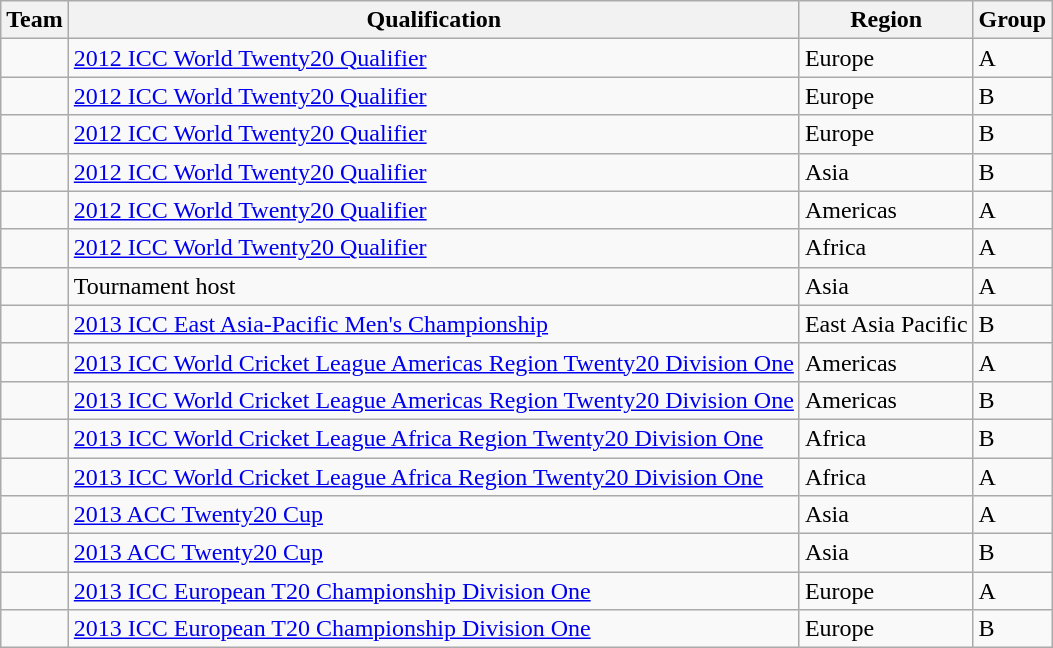<table class="wikitable sortable">
<tr>
<th>Team</th>
<th>Qualification</th>
<th>Region</th>
<th>Group</th>
</tr>
<tr>
<td></td>
<td><a href='#'>2012 ICC World Twenty20 Qualifier</a></td>
<td>Europe</td>
<td>A</td>
</tr>
<tr>
<td></td>
<td><a href='#'>2012 ICC World Twenty20 Qualifier</a></td>
<td>Europe</td>
<td>B</td>
</tr>
<tr>
<td></td>
<td><a href='#'>2012 ICC World Twenty20 Qualifier</a></td>
<td>Europe</td>
<td>B</td>
</tr>
<tr>
<td></td>
<td><a href='#'>2012 ICC World Twenty20 Qualifier</a></td>
<td>Asia</td>
<td>B</td>
</tr>
<tr>
<td></td>
<td><a href='#'>2012 ICC World Twenty20 Qualifier</a></td>
<td>Americas</td>
<td>A</td>
</tr>
<tr>
<td></td>
<td><a href='#'>2012 ICC World Twenty20 Qualifier</a></td>
<td>Africa</td>
<td>A</td>
</tr>
<tr>
<td></td>
<td>Tournament host</td>
<td>Asia</td>
<td>A</td>
</tr>
<tr>
<td></td>
<td><a href='#'>2013 ICC East Asia-Pacific Men's Championship</a></td>
<td>East Asia Pacific</td>
<td>B</td>
</tr>
<tr>
<td></td>
<td><a href='#'>2013 ICC World Cricket League Americas Region Twenty20 Division One</a></td>
<td>Americas</td>
<td>A</td>
</tr>
<tr>
<td></td>
<td><a href='#'>2013 ICC World Cricket League Americas Region Twenty20 Division One</a></td>
<td>Americas</td>
<td>B</td>
</tr>
<tr>
<td></td>
<td><a href='#'>2013 ICC World Cricket League Africa Region Twenty20 Division One</a></td>
<td>Africa</td>
<td>B</td>
</tr>
<tr>
<td></td>
<td><a href='#'>2013 ICC World Cricket League Africa Region Twenty20 Division One</a></td>
<td>Africa</td>
<td>A</td>
</tr>
<tr>
<td></td>
<td><a href='#'>2013 ACC Twenty20 Cup</a></td>
<td>Asia</td>
<td>A</td>
</tr>
<tr>
<td></td>
<td><a href='#'>2013 ACC Twenty20 Cup</a></td>
<td>Asia</td>
<td>B</td>
</tr>
<tr>
<td></td>
<td><a href='#'>2013 ICC European T20 Championship Division One</a></td>
<td>Europe</td>
<td>A</td>
</tr>
<tr>
<td></td>
<td><a href='#'>2013 ICC European T20 Championship Division One</a></td>
<td>Europe</td>
<td>B</td>
</tr>
</table>
